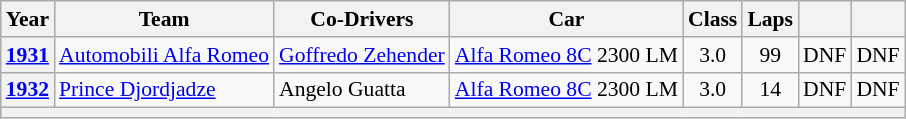<table class="wikitable" style="text-align:center; font-size:90%">
<tr>
<th>Year</th>
<th>Team</th>
<th>Co-Drivers</th>
<th>Car</th>
<th>Class</th>
<th>Laps</th>
<th></th>
<th></th>
</tr>
<tr>
<th><a href='#'>1931</a></th>
<td align="left" nowrap> <a href='#'>Automobili Alfa Romeo</a></td>
<td align="left" nowrap> <a href='#'>Goffredo Zehender</a></td>
<td align="left" nowrap><a href='#'>Alfa Romeo 8C</a> 2300 LM</td>
<td>3.0</td>
<td>99</td>
<td>DNF</td>
<td>DNF</td>
</tr>
<tr>
<th><a href='#'>1932</a></th>
<td align="left" nowrap> <a href='#'>Prince Djordjadze</a></td>
<td align="left" nowrap> Angelo Guatta</td>
<td align="left" nowrap><a href='#'>Alfa Romeo 8C</a> 2300 LM</td>
<td>3.0</td>
<td>14</td>
<td>DNF</td>
<td>DNF</td>
</tr>
<tr>
<th colspan="8"></th>
</tr>
</table>
